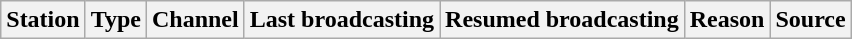<table class="wikitable">
<tr>
<th>Station</th>
<th>Type</th>
<th>Channel</th>
<th>Last broadcasting</th>
<th>Resumed broadcasting</th>
<th>Reason</th>
<th>Source</th>
</tr>
</table>
